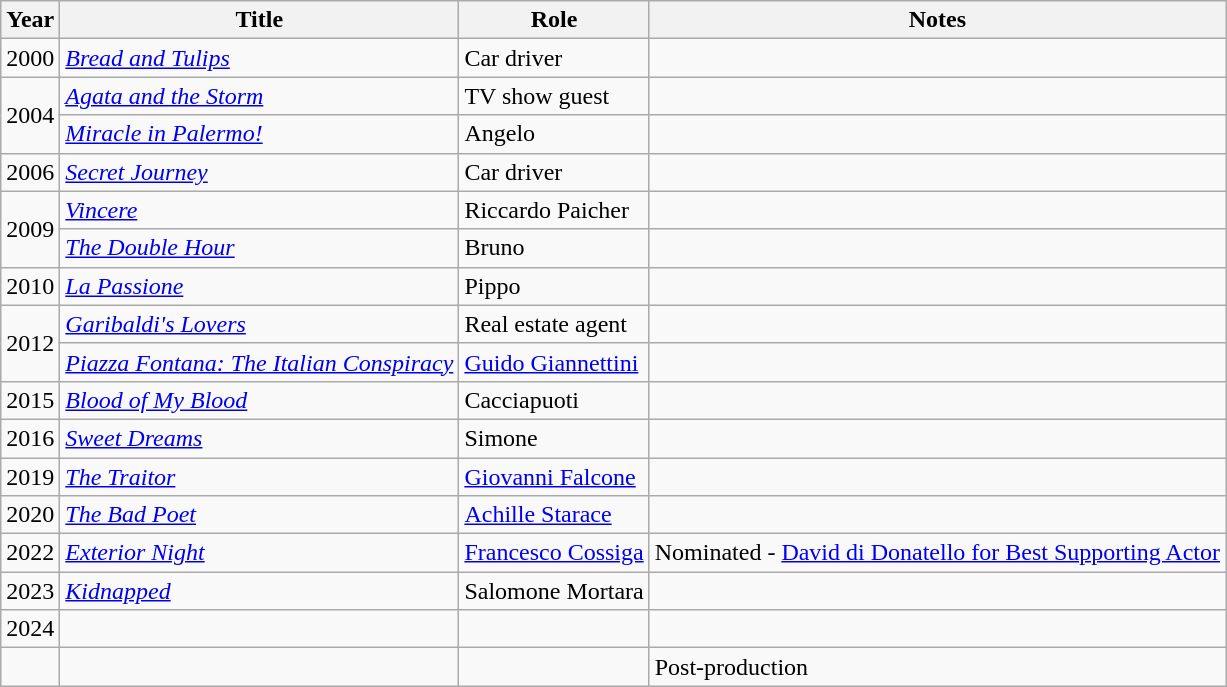<table class="wikitable sortable">
<tr>
<th>Year</th>
<th>Title</th>
<th>Role</th>
<th class="unsortable">Notes</th>
</tr>
<tr>
<td>2000</td>
<td><em><a href='#'>Bread and Tulips</a></em></td>
<td>Car driver</td>
<td></td>
</tr>
<tr>
<td rowspan=2>2004</td>
<td><em><a href='#'>Agata and the Storm</a></em></td>
<td>TV show guest</td>
<td></td>
</tr>
<tr>
<td><em><a href='#'>Miracle in Palermo!</a></em></td>
<td>Angelo</td>
<td></td>
</tr>
<tr>
<td>2006</td>
<td><em><a href='#'>Secret Journey</a></em></td>
<td>Car driver</td>
<td></td>
</tr>
<tr>
<td rowspan=2>2009</td>
<td><em><a href='#'>Vincere</a></em></td>
<td>Riccardo Paicher</td>
<td></td>
</tr>
<tr>
<td><em><a href='#'>The Double Hour</a></em></td>
<td>Bruno</td>
<td></td>
</tr>
<tr>
<td>2010</td>
<td><em><a href='#'>La Passione</a></em></td>
<td>Pippo</td>
<td></td>
</tr>
<tr>
<td rowspan=2>2012</td>
<td><em><a href='#'>Garibaldi's Lovers</a></em></td>
<td>Real estate agent</td>
<td></td>
</tr>
<tr>
<td><em><a href='#'>Piazza Fontana: The Italian Conspiracy</a></em></td>
<td><a href='#'>Guido Giannettini</a></td>
<td></td>
</tr>
<tr>
<td>2015</td>
<td><em><a href='#'>Blood of My Blood</a></em></td>
<td>Cacciapuoti</td>
<td></td>
</tr>
<tr>
<td>2016</td>
<td><em><a href='#'>Sweet Dreams</a></em></td>
<td>Simone</td>
<td></td>
</tr>
<tr>
<td>2019</td>
<td><em><a href='#'>The Traitor</a></em></td>
<td><a href='#'>Giovanni Falcone</a></td>
<td></td>
</tr>
<tr>
<td>2020</td>
<td><em><a href='#'>The Bad Poet</a></em></td>
<td><a href='#'>Achille Starace</a></td>
<td></td>
</tr>
<tr>
<td>2022</td>
<td><em><a href='#'>Exterior Night</a></em></td>
<td><a href='#'>Francesco Cossiga</a></td>
<td>Nominated - <a href='#'>David di Donatello for Best Supporting Actor</a></td>
</tr>
<tr>
<td>2023</td>
<td><em><a href='#'>Kidnapped</a></em></td>
<td>Salomone Mortara</td>
<td></td>
</tr>
<tr>
<td>2024</td>
<td></td>
<td></td>
<td></td>
</tr>
<tr>
<td></td>
<td></td>
<td></td>
<td>Post-production</td>
</tr>
</table>
